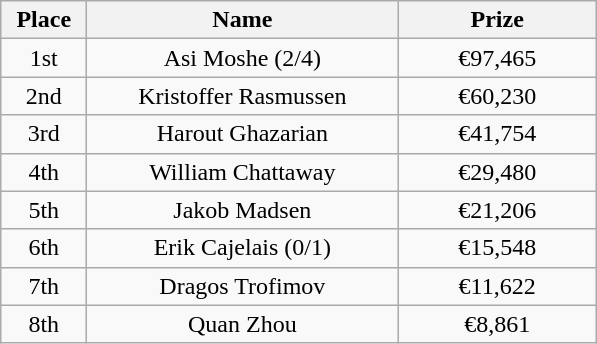<table class="wikitable">
<tr>
<th width="50">Place</th>
<th width="200">Name</th>
<th width="125">Prize</th>
</tr>
<tr>
<td align = "center">1st</td>
<td align = "center">Asi Moshe (2/4)</td>
<td align = "center">€97,465</td>
</tr>
<tr>
<td align = "center">2nd</td>
<td align = "center">Kristoffer Rasmussen</td>
<td align = "center">€60,230</td>
</tr>
<tr>
<td align = "center">3rd</td>
<td align = "center">Harout Ghazarian</td>
<td align = "center">€41,754</td>
</tr>
<tr>
<td align = "center">4th</td>
<td align = "center">William Chattaway</td>
<td align = "center">€29,480</td>
</tr>
<tr>
<td align = "center">5th</td>
<td align = "center">Jakob Madsen</td>
<td align = "center">€21,206</td>
</tr>
<tr>
<td align = "center">6th</td>
<td align = "center">Erik Cajelais (0/1)</td>
<td align = "center">€15,548</td>
</tr>
<tr>
<td align = "center">7th</td>
<td align = "center">Dragos Trofimov</td>
<td align = "center">€11,622</td>
</tr>
<tr>
<td align = "center">8th</td>
<td align = "center">Quan Zhou</td>
<td align = "center">€8,861</td>
</tr>
</table>
